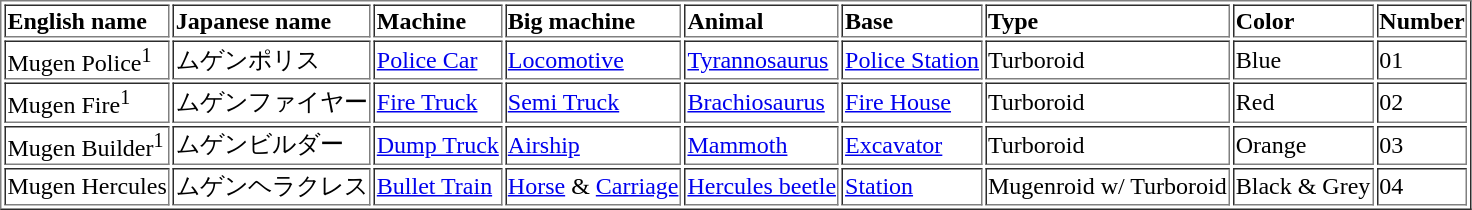<table border=1>
<tr>
<td><strong>English name</strong></td>
<td><strong>Japanese name</strong></td>
<td><strong>Machine</strong></td>
<td><strong>Big machine</strong></td>
<td><strong>Animal</strong></td>
<td><strong>Base</strong></td>
<td><strong>Type</strong></td>
<td><strong>Color</strong></td>
<td><strong>Number</strong></td>
</tr>
<tr>
<td>Mugen Police<sup>1</sup></td>
<td>ムゲンポリス</td>
<td><a href='#'>Police Car</a></td>
<td><a href='#'>Locomotive</a></td>
<td><a href='#'>Tyrannosaurus</a></td>
<td><a href='#'>Police Station</a></td>
<td>Turboroid</td>
<td>Blue</td>
<td>01</td>
</tr>
<tr>
<td>Mugen Fire<sup>1</sup></td>
<td>ムゲンファイヤー</td>
<td><a href='#'>Fire Truck</a></td>
<td><a href='#'>Semi Truck</a></td>
<td><a href='#'>Brachiosaurus</a></td>
<td><a href='#'>Fire House</a></td>
<td>Turboroid</td>
<td>Red</td>
<td>02</td>
</tr>
<tr>
<td>Mugen Builder<sup>1</sup></td>
<td>ムゲンビルダー</td>
<td><a href='#'>Dump Truck</a></td>
<td><a href='#'>Airship</a></td>
<td><a href='#'>Mammoth</a></td>
<td><a href='#'>Excavator</a></td>
<td>Turboroid</td>
<td>Orange</td>
<td>03</td>
</tr>
<tr>
<td>Mugen Hercules</td>
<td>ムゲンヘラクレス</td>
<td><a href='#'>Bullet Train</a></td>
<td><a href='#'>Horse</a> & <a href='#'>Carriage</a></td>
<td><a href='#'>Hercules beetle</a></td>
<td><a href='#'>Station</a></td>
<td>Mugenroid w/ Turboroid</td>
<td>Black & Grey</td>
<td>04</td>
</tr>
</table>
